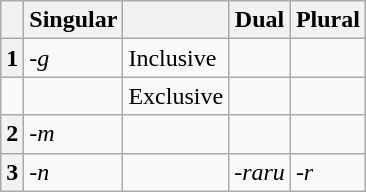<table class="wikitable">
<tr>
<th></th>
<th>Singular</th>
<th></th>
<th>Dual</th>
<th>Plural</th>
</tr>
<tr>
<th>1</th>
<td><em>-g</em></td>
<td>Inclusive</td>
<td></td>
<td></td>
</tr>
<tr>
<td></td>
<td></td>
<td>Exclusive</td>
<td></td>
<td></td>
</tr>
<tr>
<th>2</th>
<td><em>-m</em></td>
<td></td>
<td></td>
<td></td>
</tr>
<tr>
<th>3</th>
<td><em>-n</em></td>
<td></td>
<td><em>-raru</em></td>
<td><em>-r</em></td>
</tr>
</table>
